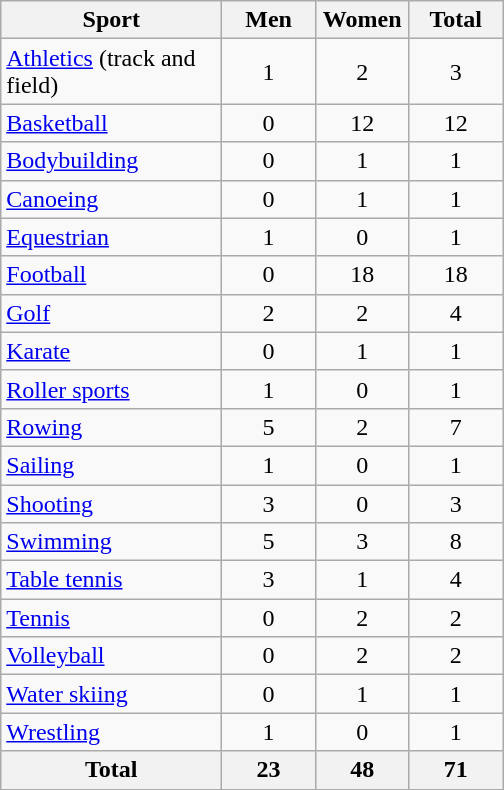<table class="wikitable sortable" style="text-align:center;">
<tr>
<th width=140>Sport</th>
<th width=55>Men</th>
<th width=55>Women</th>
<th width=55>Total</th>
</tr>
<tr>
<td align=left><a href='#'>Athletics</a> (track and field)</td>
<td>1</td>
<td>2</td>
<td>3</td>
</tr>
<tr>
<td align=left><a href='#'>Basketball</a></td>
<td>0</td>
<td>12</td>
<td>12</td>
</tr>
<tr>
<td align=left><a href='#'>Bodybuilding</a></td>
<td>0</td>
<td>1</td>
<td>1</td>
</tr>
<tr>
<td align=left><a href='#'>Canoeing</a></td>
<td>0</td>
<td>1</td>
<td>1</td>
</tr>
<tr>
<td align=left><a href='#'>Equestrian</a></td>
<td>1</td>
<td>0</td>
<td>1</td>
</tr>
<tr>
<td align=left><a href='#'>Football</a></td>
<td>0</td>
<td>18</td>
<td>18</td>
</tr>
<tr>
<td align=left><a href='#'>Golf</a></td>
<td>2</td>
<td>2</td>
<td>4</td>
</tr>
<tr>
<td align=left><a href='#'>Karate</a></td>
<td>0</td>
<td>1</td>
<td>1</td>
</tr>
<tr>
<td align=left><a href='#'>Roller sports</a></td>
<td>1</td>
<td>0</td>
<td>1</td>
</tr>
<tr>
<td align=left><a href='#'>Rowing</a></td>
<td>5</td>
<td>2</td>
<td>7</td>
</tr>
<tr>
<td align=left><a href='#'>Sailing</a></td>
<td>1</td>
<td>0</td>
<td>1</td>
</tr>
<tr>
<td align=left><a href='#'>Shooting</a></td>
<td>3</td>
<td>0</td>
<td>3</td>
</tr>
<tr>
<td align=left><a href='#'>Swimming</a></td>
<td>5</td>
<td>3</td>
<td>8</td>
</tr>
<tr>
<td align=left><a href='#'>Table tennis</a></td>
<td>3</td>
<td>1</td>
<td>4</td>
</tr>
<tr>
<td align=left><a href='#'>Tennis</a></td>
<td>0</td>
<td>2</td>
<td>2</td>
</tr>
<tr>
<td align=left><a href='#'>Volleyball</a></td>
<td>0</td>
<td>2</td>
<td>2</td>
</tr>
<tr>
<td align=left><a href='#'>Water skiing</a></td>
<td>0</td>
<td>1</td>
<td>1</td>
</tr>
<tr>
<td align=left><a href='#'>Wrestling</a></td>
<td>1</td>
<td>0</td>
<td>1</td>
</tr>
<tr>
<th>Total</th>
<th>23</th>
<th>48</th>
<th>71</th>
</tr>
</table>
